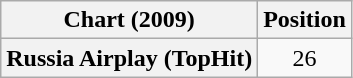<table class="wikitable plainrowheaders" style="text-align:center;">
<tr>
<th scope="col">Chart (2009)</th>
<th scope="col">Position</th>
</tr>
<tr>
<th scope="row">Russia Airplay (TopHit)</th>
<td>26</td>
</tr>
</table>
